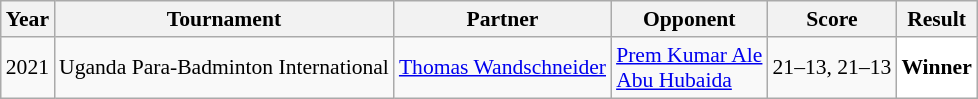<table class="sortable wikitable" style="font-size: 90%;">
<tr>
<th>Year</th>
<th>Tournament</th>
<th>Partner</th>
<th>Opponent</th>
<th>Score</th>
<th>Result</th>
</tr>
<tr>
<td align="center">2021</td>
<td align="left">Uganda Para-Badminton International</td>
<td> <a href='#'>Thomas Wandschneider</a></td>
<td align="left"> <a href='#'>Prem Kumar Ale</a><br> <a href='#'>Abu Hubaida</a></td>
<td align="left">21–13, 21–13</td>
<td style="text-align:left; background:white"> <strong>Winner</strong></td>
</tr>
</table>
